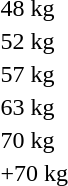<table>
<tr>
<td rowspan=2>48 kg<br></td>
<td rowspan=2></td>
<td rowspan=2></td>
<td></td>
</tr>
<tr>
<td></td>
</tr>
<tr>
<td rowspan=2>52 kg<br></td>
<td rowspan=2></td>
<td rowspan=2></td>
<td></td>
</tr>
<tr>
<td></td>
</tr>
<tr>
<td rowspan=2>57 kg<br></td>
<td rowspan=2></td>
<td rowspan=2></td>
<td></td>
</tr>
<tr>
<td></td>
</tr>
<tr>
<td rowspan=2>63 kg<br></td>
<td rowspan=2></td>
<td rowspan=2></td>
<td></td>
</tr>
<tr>
<td></td>
</tr>
<tr>
<td rowspan=2>70 kg<br></td>
<td rowspan=2></td>
<td rowspan=2></td>
<td></td>
</tr>
<tr>
<td></td>
</tr>
<tr>
<td rowspan=2>+70 kg<br></td>
<td rowspan=2></td>
<td rowspan=2></td>
<td></td>
</tr>
<tr>
<td></td>
</tr>
</table>
